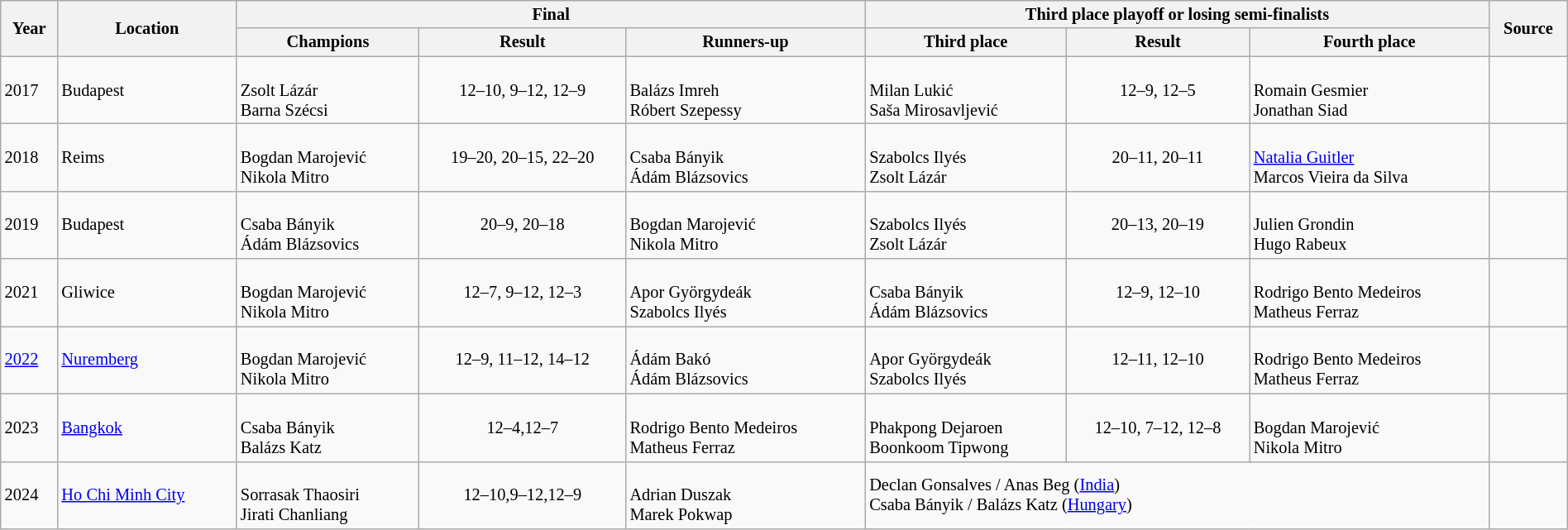<table class="wikitable" style="font-size:85%; width:100%;">
<tr>
<th rowspan="2">Year</th>
<th rowspan="2">Location</th>
<th colspan="3">Final</th>
<th colspan="3">Third place playoff or losing semi-finalists</th>
<th rowspan="2">Source</th>
</tr>
<tr>
<th>Champions</th>
<th>Result</th>
<th>Runners-up</th>
<th>Third place</th>
<th>Result</th>
<th>Fourth place</th>
</tr>
<tr>
<td>2017</td>
<td> Budapest</td>
<td><br>Zsolt Lázár<br>Barna Szécsi</td>
<td align=center>12–10, 9–12, 12–9</td>
<td><br>Balázs Imreh<br>Róbert Szepessy</td>
<td><br>Milan Lukić<br>Saša Mirosavljević</td>
<td align=center>12–9, 12–5</td>
<td><br>Romain Gesmier<br>Jonathan Siad</td>
<td></td>
</tr>
<tr>
<td>2018</td>
<td> Reims</td>
<td><br>Bogdan Marojević<br>Nikola Mitro</td>
<td align=center>19–20, 20–15, 22–20</td>
<td><br>Csaba Bányik<br>Ádám Blázsovics</td>
<td><br>Szabolcs Ilyés<br>Zsolt Lázár</td>
<td align=center>20–11, 20–11</td>
<td><br><a href='#'>Natalia Guitler</a><br>Marcos Vieira da Silva</td>
<td></td>
</tr>
<tr>
<td>2019</td>
<td> Budapest</td>
<td><br>Csaba Bányik<br>Ádám Blázsovics</td>
<td align=center>20–9, 20–18</td>
<td><br>Bogdan Marojević<br>Nikola Mitro</td>
<td><br>Szabolcs Ilyés<br>Zsolt Lázár</td>
<td align=center>20–13, 20–19</td>
<td><br>Julien Grondin<br>Hugo Rabeux</td>
<td></td>
</tr>
<tr>
<td>2021</td>
<td> Gliwice</td>
<td><br>Bogdan Marojević<br>Nikola Mitro</td>
<td align=center>12–7, 9–12, 12–3</td>
<td><br>Apor Györgydeák<br>Szabolcs Ilyés</td>
<td><br>Csaba Bányik<br>Ádám Blázsovics</td>
<td align=center>12–9, 12–10</td>
<td><br>Rodrigo Bento Medeiros<br>Matheus Ferraz</td>
<td></td>
</tr>
<tr>
<td><a href='#'>2022</a></td>
<td> <a href='#'>Nuremberg</a></td>
<td><br>Bogdan Marojević<br>Nikola Mitro</td>
<td align=center>12–9, 11–12, 14–12</td>
<td><br>Ádám Bakó<br>Ádám Blázsovics</td>
<td><br>Apor Györgydeák<br>Szabolcs Ilyés</td>
<td align=center>12–11, 12–10</td>
<td><br>Rodrigo Bento Medeiros<br>Matheus Ferraz</td>
<td></td>
</tr>
<tr>
<td>2023</td>
<td> <a href='#'>Bangkok</a></td>
<td><br> Csaba Bányik<br> Balázs Katz</td>
<td align=center>12–4,12–7</td>
<td> <br> Rodrigo Bento Medeiros <br>Matheus Ferraz</td>
<td><br> Phakpong Dejaroen<br>Boonkoom Tipwong</td>
<td align=center>12–10, 7–12, 12–8</td>
<td><br> Bogdan Marojević<br>Nikola Mitro</td>
<td></td>
</tr>
<tr>
<td>2024</td>
<td> <a href='#'>Ho Chi Minh City</a></td>
<td><br> Sorrasak Thaosiri <br> Jirati Chanliang</td>
<td align=center>12–10,9–12,12–9</td>
<td> <br> Adrian Duszak <br> Marek Pokwap</td>
<td colspan="3"> Declan Gonsalves / Anas Beg (<a href='#'>India</a>)<br> Csaba Bányik / Balázs Katz (<a href='#'>Hungary</a>)</td>
<td></td>
</tr>
</table>
